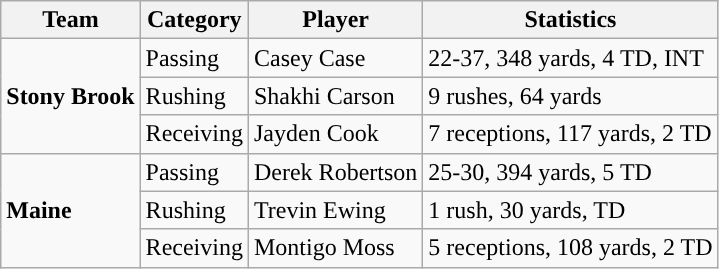<table class="wikitable" style="float: left;">
<tr>
<th>Team</th>
<th>Category</th>
<th>Player</th>
<th>Statistics</th>
</tr>
<tr>
<td rowspan=3><strong>Stony Brook</strong></td>
<td>Passing</td>
<td>Casey Case</td>
<td>22-37, 348 yards, 4 TD, INT</td>
</tr>
<tr>
<td>Rushing</td>
<td>Shakhi Carson</td>
<td>9 rushes, 64 yards</td>
</tr>
<tr>
<td>Receiving</td>
<td>Jayden Cook</td>
<td>7 receptions, 117 yards, 2 TD</td>
</tr>
<tr>
<td rowspan=3><strong>Maine</strong></td>
<td>Passing</td>
<td>Derek Robertson</td>
<td>25-30, 394 yards, 5 TD</td>
</tr>
<tr>
<td>Rushing</td>
<td>Trevin Ewing</td>
<td>1 rush, 30 yards, TD</td>
</tr>
<tr>
<td>Receiving</td>
<td>Montigo Moss</td>
<td>5 receptions, 108 yards, 2 TD</td>
</tr>
</table>
